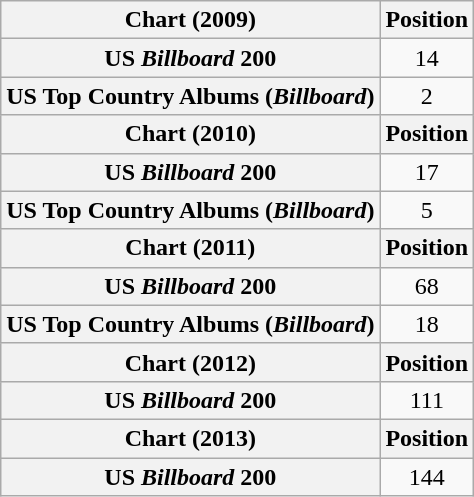<table class="wikitable plainrowheaders" style="text-align:center">
<tr>
<th scope="col">Chart (2009)</th>
<th scope="col">Position</th>
</tr>
<tr>
<th scope="row">US <em>Billboard</em> 200</th>
<td>14</td>
</tr>
<tr>
<th scope="row">US Top Country Albums (<em>Billboard</em>)</th>
<td>2</td>
</tr>
<tr>
<th scope="col">Chart (2010)</th>
<th scope="col">Position</th>
</tr>
<tr>
<th scope="row">US <em>Billboard</em> 200</th>
<td>17</td>
</tr>
<tr>
<th scope="row">US Top Country Albums (<em>Billboard</em>)</th>
<td>5</td>
</tr>
<tr>
<th scope="col">Chart (2011)</th>
<th scope="col">Position</th>
</tr>
<tr>
<th scope="row">US <em>Billboard</em> 200</th>
<td>68</td>
</tr>
<tr>
<th scope="row">US Top Country Albums (<em>Billboard</em>)</th>
<td>18</td>
</tr>
<tr>
<th scope="col">Chart (2012)</th>
<th scope="col">Position</th>
</tr>
<tr>
<th scope="row">US <em>Billboard</em> 200</th>
<td>111</td>
</tr>
<tr>
<th scope="col">Chart (2013)</th>
<th scope="col">Position</th>
</tr>
<tr>
<th scope="row">US <em>Billboard</em> 200</th>
<td>144</td>
</tr>
</table>
